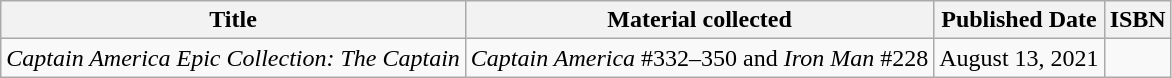<table class="wikitable">
<tr>
<th>Title</th>
<th>Material collected</th>
<th>Published Date</th>
<th>ISBN</th>
</tr>
<tr>
<td><em>Captain America Epic Collection: The Captain</em></td>
<td><em>Captain America</em> #332–350 and <em>Iron Man</em> #228</td>
<td>August 13, 2021</td>
<td></td>
</tr>
</table>
